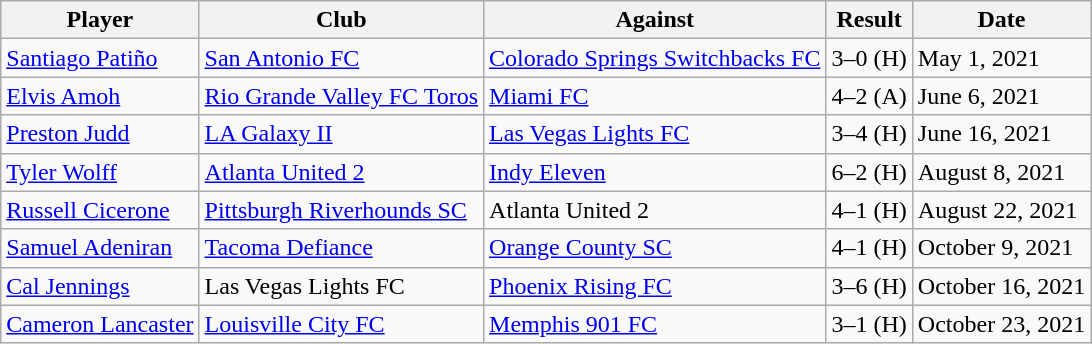<table class="wikitable">
<tr>
<th>Player</th>
<th>Club</th>
<th>Against</th>
<th style="text-align:center">Result</th>
<th>Date</th>
</tr>
<tr>
<td> <a href='#'>Santiago Patiño</a></td>
<td><a href='#'>San Antonio FC</a></td>
<td><a href='#'>Colorado Springs Switchbacks FC</a></td>
<td style="text-align:center;">3–0 (H)</td>
<td>May 1, 2021</td>
</tr>
<tr>
<td> <a href='#'>Elvis Amoh</a></td>
<td><a href='#'>Rio Grande Valley FC Toros</a></td>
<td><a href='#'>Miami FC</a></td>
<td style="text-align:center;">4–2 (A)</td>
<td>June 6, 2021</td>
</tr>
<tr>
<td> <a href='#'>Preston Judd</a></td>
<td><a href='#'>LA Galaxy II</a></td>
<td><a href='#'>Las Vegas Lights FC</a></td>
<td style="text-align:center;">3–4 (H)</td>
<td>June 16, 2021</td>
</tr>
<tr>
<td> <a href='#'>Tyler Wolff</a></td>
<td><a href='#'>Atlanta United 2</a></td>
<td><a href='#'>Indy Eleven</a></td>
<td style="text-align:center;">6–2 (H)</td>
<td>August 8, 2021</td>
</tr>
<tr>
<td> <a href='#'>Russell Cicerone</a></td>
<td><a href='#'>Pittsburgh Riverhounds SC</a></td>
<td>Atlanta United 2</td>
<td style="text-align:center;">4–1 (H)</td>
<td>August 22, 2021</td>
</tr>
<tr>
<td> <a href='#'>Samuel Adeniran</a></td>
<td><a href='#'>Tacoma Defiance</a></td>
<td><a href='#'>Orange County SC</a></td>
<td style="text-align:center;">4–1 (H)</td>
<td>October 9, 2021</td>
</tr>
<tr>
<td> <a href='#'>Cal Jennings</a></td>
<td>Las Vegas Lights FC</td>
<td><a href='#'>Phoenix Rising FC</a></td>
<td style="text-align:center;">3–6 (H)</td>
<td>October 16, 2021</td>
</tr>
<tr>
<td> <a href='#'>Cameron Lancaster</a></td>
<td><a href='#'>Louisville City FC</a></td>
<td><a href='#'>Memphis 901 FC</a></td>
<td style="text-align:center;">3–1 (H)</td>
<td>October 23, 2021</td>
</tr>
</table>
